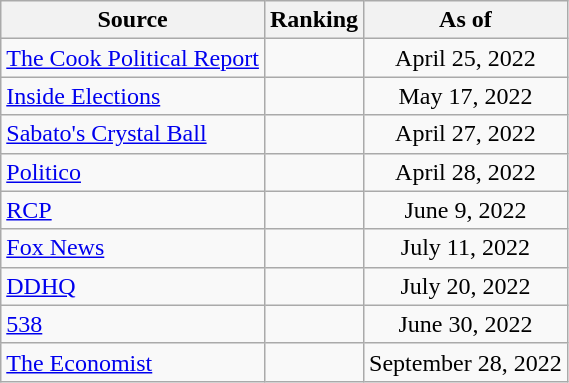<table class="wikitable" style="text-align:center">
<tr>
<th>Source</th>
<th>Ranking</th>
<th>As of</th>
</tr>
<tr>
<td align=left><a href='#'>The Cook Political Report</a></td>
<td></td>
<td>April 25, 2022</td>
</tr>
<tr>
<td align=left><a href='#'>Inside Elections</a></td>
<td></td>
<td>May 17, 2022</td>
</tr>
<tr>
<td align=left><a href='#'>Sabato's Crystal Ball</a></td>
<td></td>
<td>April 27, 2022</td>
</tr>
<tr>
<td align=left><a href='#'>Politico</a></td>
<td></td>
<td>April 28, 2022</td>
</tr>
<tr>
<td align="left"><a href='#'>RCP</a></td>
<td></td>
<td>June 9, 2022</td>
</tr>
<tr>
<td align=left><a href='#'>Fox News</a></td>
<td></td>
<td>July 11, 2022</td>
</tr>
<tr>
<td align="left"><a href='#'>DDHQ</a></td>
<td></td>
<td>July 20, 2022</td>
</tr>
<tr>
<td align="left"><a href='#'>538</a></td>
<td></td>
<td>June 30, 2022</td>
</tr>
<tr>
<td align="left"><a href='#'>The Economist</a></td>
<td></td>
<td>September 28, 2022</td>
</tr>
</table>
